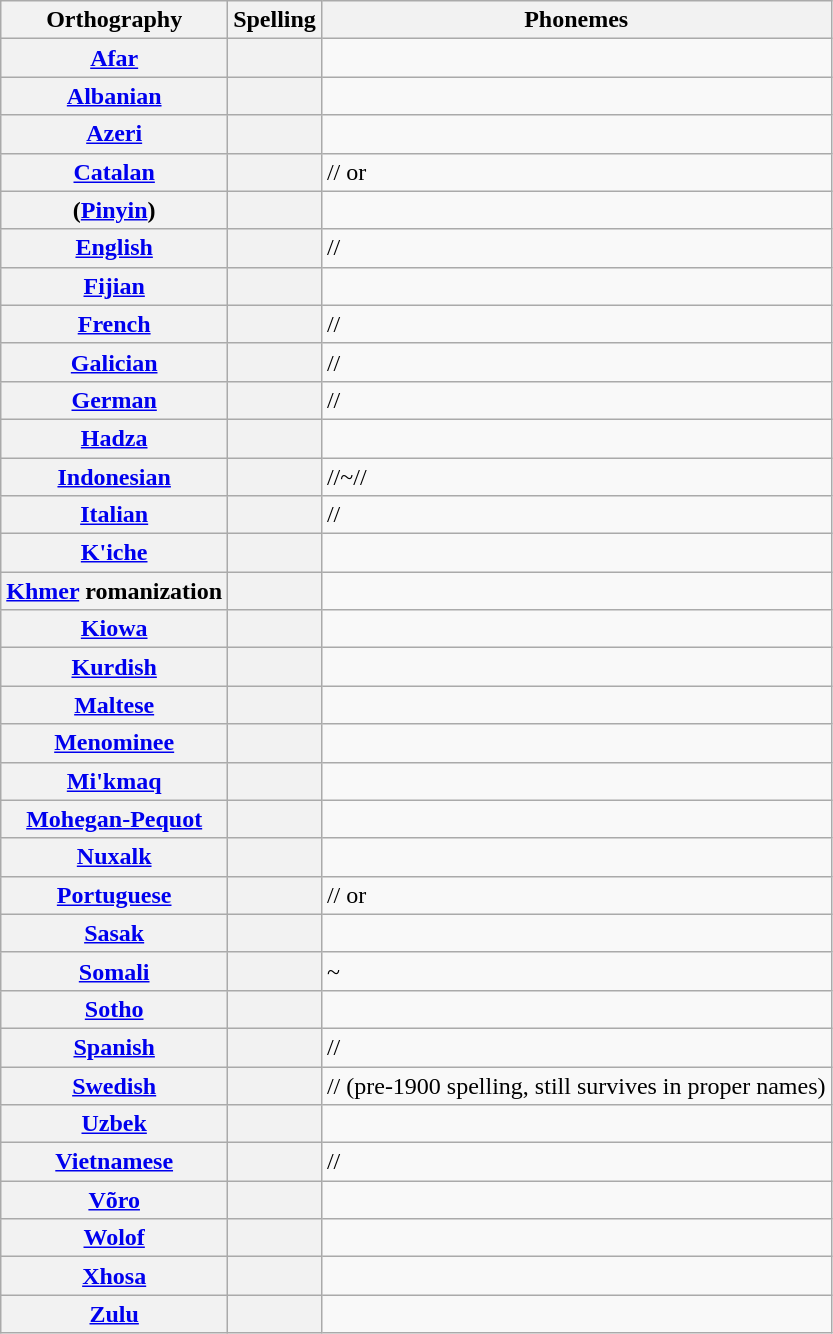<table class="wikitable mw-collapsible">
<tr>
<th>Orthography</th>
<th>Spelling</th>
<th>Phonemes</th>
</tr>
<tr>
<th><a href='#'>Afar</a></th>
<th></th>
<td></td>
</tr>
<tr>
<th><a href='#'>Albanian</a></th>
<th></th>
<td></td>
</tr>
<tr>
<th><a href='#'>Azeri</a></th>
<th></th>
<td></td>
</tr>
<tr>
<th><a href='#'>Catalan</a></th>
<th></th>
<td>// or </td>
</tr>
<tr>
<th> (<a href='#'>Pinyin</a>)</th>
<th></th>
<td></td>
</tr>
<tr>
<th><a href='#'>English</a></th>
<th></th>
<td>//</td>
</tr>
<tr>
<th><a href='#'>Fijian</a></th>
<th></th>
<td></td>
</tr>
<tr>
<th><a href='#'>French</a></th>
<th></th>
<td>//</td>
</tr>
<tr>
<th><a href='#'>Galician</a></th>
<th></th>
<td>//</td>
</tr>
<tr>
<th><a href='#'>German</a></th>
<th></th>
<td>//</td>
</tr>
<tr>
<th><a href='#'>Hadza</a></th>
<th></th>
<td></td>
</tr>
<tr>
<th><a href='#'>Indonesian</a></th>
<th></th>
<td>//~//</td>
</tr>
<tr>
<th><a href='#'>Italian</a></th>
<th></th>
<td>//</td>
</tr>
<tr>
<th><a href='#'>K'iche</a></th>
<th></th>
<td></td>
</tr>
<tr>
<th><a href='#'>Khmer</a> romanization</th>
<th></th>
<td></td>
</tr>
<tr>
<th><a href='#'>Kiowa</a></th>
<th></th>
<td></td>
</tr>
<tr>
<th><a href='#'>Kurdish</a></th>
<th></th>
<td></td>
</tr>
<tr>
<th><a href='#'>Maltese</a></th>
<th></th>
<td></td>
</tr>
<tr>
<th><a href='#'>Menominee</a></th>
<th></th>
<td></td>
</tr>
<tr>
<th><a href='#'>Mi'kmaq</a></th>
<th></th>
<td></td>
</tr>
<tr>
<th><a href='#'>Mohegan-Pequot</a></th>
<th></th>
<td></td>
</tr>
<tr>
<th><a href='#'>Nuxalk</a></th>
<th></th>
<td></td>
</tr>
<tr>
<th><a href='#'>Portuguese</a></th>
<th></th>
<td>// or </td>
</tr>
<tr>
<th><a href='#'>Sasak</a></th>
<th></th>
<td></td>
</tr>
<tr>
<th><a href='#'>Somali</a></th>
<th></th>
<td>~</td>
</tr>
<tr>
<th><a href='#'>Sotho</a></th>
<th></th>
<td></td>
</tr>
<tr>
<th><a href='#'>Spanish</a></th>
<th></th>
<td>//</td>
</tr>
<tr>
<th><a href='#'>Swedish</a></th>
<th></th>
<td>// (pre-1900 spelling, still survives in proper names)</td>
</tr>
<tr>
<th><a href='#'>Uzbek</a></th>
<th></th>
<td></td>
</tr>
<tr>
<th><a href='#'>Vietnamese</a></th>
<th></th>
<td>//</td>
</tr>
<tr>
<th><a href='#'>Võro</a></th>
<th></th>
<td></td>
</tr>
<tr>
<th><a href='#'>Wolof</a></th>
<th></th>
<td></td>
</tr>
<tr>
<th><a href='#'>Xhosa</a></th>
<th></th>
<td></td>
</tr>
<tr>
<th><a href='#'>Zulu</a></th>
<th></th>
<td></td>
</tr>
</table>
